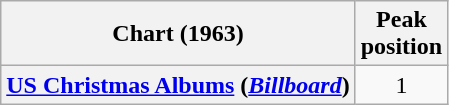<table class="wikitable plainrowheaders" style="text-align:center">
<tr>
<th scope="col">Chart (1963)</th>
<th scope="col">Peak<br>position</th>
</tr>
<tr>
<th scope="row"><a href='#'>US Christmas Albums</a> (<a href='#'><em>Billboard</em></a>)</th>
<td>1</td>
</tr>
</table>
